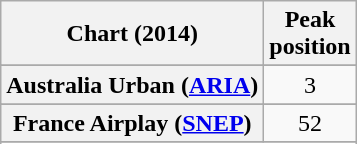<table class="wikitable sortable plainrowheaders">
<tr>
<th>Chart (2014)</th>
<th>Peak<br>position</th>
</tr>
<tr>
</tr>
<tr>
<th scope="row">Australia Urban (<a href='#'>ARIA</a>)</th>
<td style="text-align:center;">3</td>
</tr>
<tr>
</tr>
<tr>
</tr>
<tr>
</tr>
<tr>
</tr>
<tr>
</tr>
<tr>
<th scope="row">France Airplay (<a href='#'>SNEP</a>)</th>
<td style="text-align:center;">52</td>
</tr>
<tr>
</tr>
<tr>
</tr>
<tr>
</tr>
<tr>
</tr>
<tr>
</tr>
<tr>
</tr>
<tr>
</tr>
<tr>
</tr>
<tr>
</tr>
<tr>
</tr>
</table>
